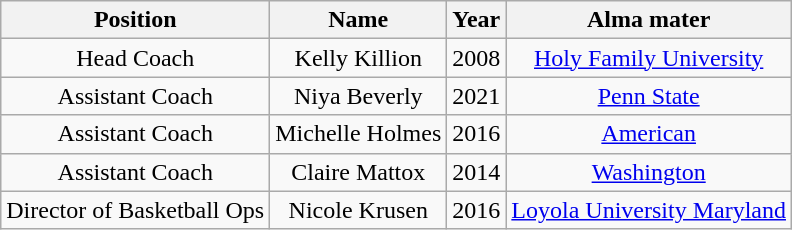<table class="wikitable" style="text-align: center;">
<tr>
<th>Position</th>
<th>Name</th>
<th>Year</th>
<th>Alma mater</th>
</tr>
<tr>
<td>Head Coach</td>
<td>Kelly Killion</td>
<td>2008</td>
<td><a href='#'>Holy Family University</a></td>
</tr>
<tr>
<td>Assistant Coach</td>
<td>Niya Beverly</td>
<td>2021</td>
<td><a href='#'>Penn State</a></td>
</tr>
<tr>
<td>Assistant Coach</td>
<td>Michelle Holmes</td>
<td>2016</td>
<td><a href='#'>American</a></td>
</tr>
<tr>
<td>Assistant Coach</td>
<td>Claire Mattox</td>
<td>2014</td>
<td><a href='#'>Washington</a></td>
</tr>
<tr>
<td>Director of Basketball Ops</td>
<td>Nicole Krusen</td>
<td>2016</td>
<td><a href='#'>Loyola University Maryland</a></td>
</tr>
</table>
